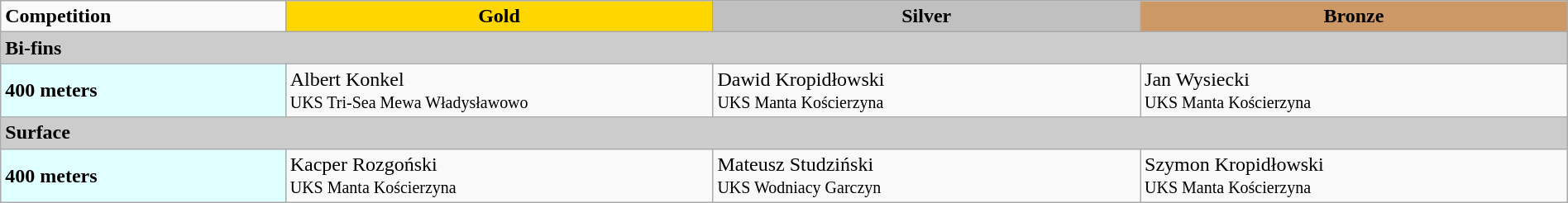<table class="wikitable" style="font-size:100%" width="100%">
<tr>
<td width="14%"><strong>Competition</strong></td>
<td align="center" bgcolor="gold" width="21%"><strong>Gold</strong></td>
<td align="center" bgcolor="silver" width="21%"><strong>Silver</strong></td>
<td align="center" bgcolor="CC9966" width="21%"><strong>Bronze</strong></td>
</tr>
<tr bgcolor="#cccccc">
<td colspan="4"><strong>Bi-fins</strong></td>
</tr>
<tr>
<td bgcolor="E0FFFF"><strong>400 meters</strong></td>
<td>Albert Konkel<br><small>UKS Tri-Sea Mewa Władysławowo</small></td>
<td>Dawid Kropidłowski<br><small>UKS Manta Kościerzyna</small></td>
<td>Jan Wysiecki<br><small>UKS Manta Kościerzyna</small></td>
</tr>
<tr bgcolor="#cccccc">
<td colspan="4"><strong>Surface</strong></td>
</tr>
<tr>
<td bgcolor="E0FFFF"><strong>400 meters</strong></td>
<td>Kacper Rozgoński<br><small>UKS Manta Kościerzyna</small></td>
<td>Mateusz Studziński<br><small>UKS Wodniacy Garczyn</small></td>
<td>Szymon Kropidłowski<br><small>UKS Manta Kościerzyna</small></td>
</tr>
</table>
